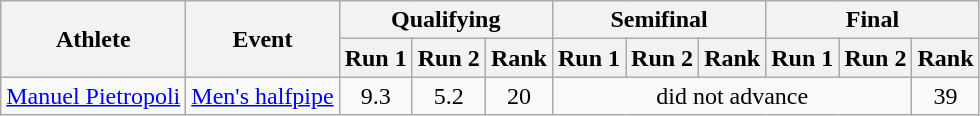<table class="wikitable">
<tr>
<th rowspan="2">Athlete</th>
<th rowspan="2">Event</th>
<th colspan="3">Qualifying</th>
<th colspan="3">Semifinal</th>
<th colspan="3">Final</th>
</tr>
<tr>
<th>Run 1</th>
<th>Run 2</th>
<th>Rank</th>
<th>Run 1</th>
<th>Run 2</th>
<th>Rank</th>
<th>Run 1</th>
<th>Run 2</th>
<th>Rank</th>
</tr>
<tr>
<td><a href='#'>Manuel Pietropoli</a></td>
<td><a href='#'>Men's halfpipe</a></td>
<td align="center">9.3</td>
<td align="center">5.2</td>
<td align="center">20</td>
<td colspan=5 align="center">did not advance</td>
<td align="center">39</td>
</tr>
</table>
